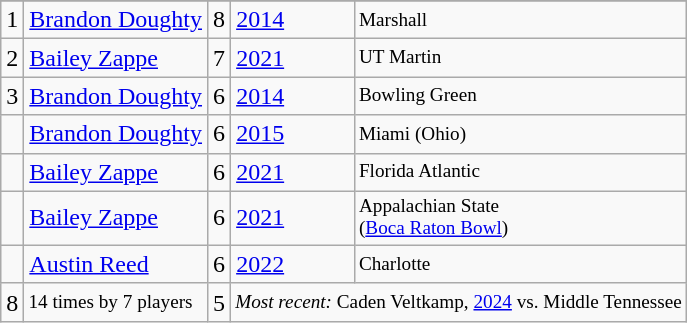<table class="wikitable">
<tr>
</tr>
<tr>
<td>1</td>
<td><a href='#'>Brandon Doughty</a></td>
<td>8</td>
<td><a href='#'>2014</a></td>
<td style="font-size:80%;">Marshall</td>
</tr>
<tr>
<td>2</td>
<td><a href='#'>Bailey Zappe</a></td>
<td>7</td>
<td><a href='#'>2021</a></td>
<td style="font-size:80%;">UT Martin</td>
</tr>
<tr>
<td>3</td>
<td><a href='#'>Brandon Doughty</a></td>
<td>6</td>
<td><a href='#'>2014</a></td>
<td style="font-size:80%;">Bowling Green</td>
</tr>
<tr>
<td></td>
<td><a href='#'>Brandon Doughty</a></td>
<td>6</td>
<td><a href='#'>2015</a></td>
<td style="font-size:80%;">Miami (Ohio)</td>
</tr>
<tr>
<td></td>
<td><a href='#'>Bailey Zappe</a></td>
<td>6</td>
<td><a href='#'>2021</a></td>
<td style="font-size:80%;">Florida Atlantic</td>
</tr>
<tr>
<td></td>
<td><a href='#'>Bailey Zappe</a></td>
<td>6</td>
<td><a href='#'>2021</a></td>
<td style="font-size:80%;">Appalachian State<br>(<a href='#'>Boca Raton Bowl</a>)</td>
</tr>
<tr>
<td></td>
<td><a href='#'>Austin Reed</a></td>
<td>6</td>
<td><a href='#'>2022</a></td>
<td style="font-size:80%;">Charlotte</td>
</tr>
<tr>
<td>8</td>
<td style="font-size:80%;">14 times by 7 players</td>
<td>5</td>
<td colspan=2 style="font-size:80%;"><em>Most recent:</em> Caden Veltkamp, <a href='#'>2024</a> vs. Middle Tennessee</td>
</tr>
</table>
